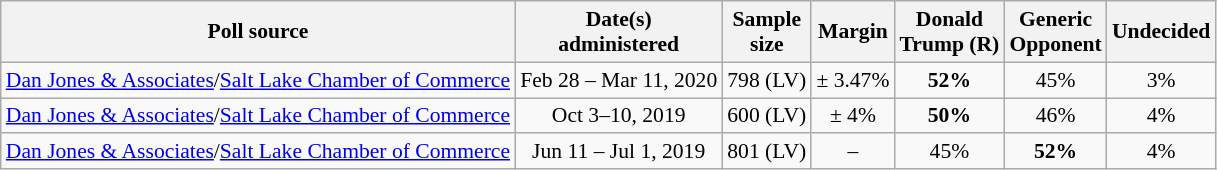<table class="wikitable" style="font-size:90%;text-align:center;">
<tr>
<th>Poll source</th>
<th>Date(s)<br>administered</th>
<th>Sample<br>size</th>
<th>Margin<br></th>
<th>Donald<br>Trump (R)</th>
<th>Generic<br>Opponent</th>
<th>Undecided</th>
</tr>
<tr>
<td style="text-align:left;"><a href='#'>Dan Jones & Associates</a>/<a href='#'>Salt Lake Chamber of Commerce</a></td>
<td>Feb 28 – Mar 11, 2020</td>
<td>798 (LV)</td>
<td>± 3.47%</td>
<td><strong>52%</strong></td>
<td>45%</td>
<td>3%</td>
</tr>
<tr>
<td style="text-align:left;"><a href='#'>Dan Jones & Associates</a>/<a href='#'>Salt Lake Chamber of Commerce</a></td>
<td>Oct 3–10, 2019</td>
<td>600 (LV)</td>
<td>± 4%</td>
<td><strong>50%</strong></td>
<td>46%</td>
<td>4%</td>
</tr>
<tr>
<td style="text-align:left;"><a href='#'>Dan Jones & Associates</a>/<a href='#'>Salt Lake Chamber of Commerce</a></td>
<td>Jun 11 – Jul 1, 2019</td>
<td>801 (LV)</td>
<td>–</td>
<td>45%</td>
<td><strong>52%</strong></td>
<td>4%</td>
</tr>
</table>
